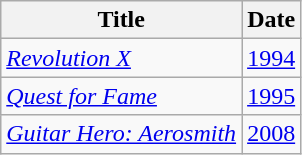<table class="wikitable">
<tr>
<th>Title</th>
<th>Date</th>
</tr>
<tr>
<td><em><a href='#'>Revolution X</a></em></td>
<td><a href='#'>1994</a></td>
</tr>
<tr>
<td><em><a href='#'>Quest for Fame</a></em></td>
<td><a href='#'>1995</a></td>
</tr>
<tr>
<td><em><a href='#'>Guitar Hero: Aerosmith</a></em></td>
<td><a href='#'>2008</a></td>
</tr>
</table>
